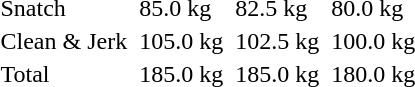<table>
<tr>
<td>Snatch</td>
<td></td>
<td>85.0 kg</td>
<td></td>
<td>82.5 kg</td>
<td></td>
<td>80.0 kg</td>
</tr>
<tr>
<td>Clean & Jerk</td>
<td></td>
<td>105.0 kg</td>
<td></td>
<td>102.5 kg</td>
<td></td>
<td>100.0 kg</td>
</tr>
<tr>
<td>Total</td>
<td></td>
<td>185.0 kg</td>
<td></td>
<td>185.0 kg</td>
<td></td>
<td>180.0 kg</td>
</tr>
</table>
